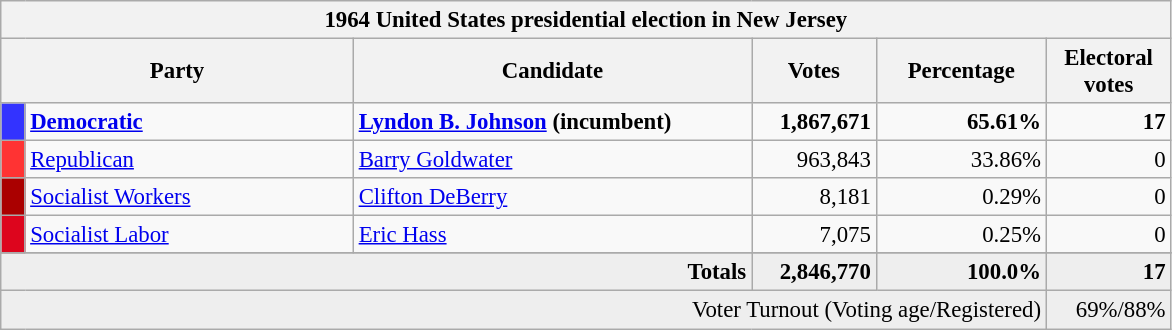<table class="wikitable" style="font-size: 95%;">
<tr>
<th colspan="6">1964 United States presidential election in New Jersey</th>
</tr>
<tr>
<th colspan="2" style="width: 15em">Party</th>
<th style="width: 17em">Candidate</th>
<th style="width: 5em">Votes</th>
<th style="width: 7em">Percentage</th>
<th style="width: 5em">Electoral votes</th>
</tr>
<tr>
<th style="background-color:#3333FF; width: 3px"></th>
<td style="width: 130px"><strong><a href='#'>Democratic</a></strong></td>
<td><strong><a href='#'>Lyndon B. Johnson</a> (incumbent)</strong></td>
<td align="right"><strong>1,867,671</strong></td>
<td align="right"><strong>65.61%</strong></td>
<td align="right"><strong>17</strong></td>
</tr>
<tr>
<th style="background-color:#FF3333; width: 3px"></th>
<td style="width: 130px"><a href='#'>Republican</a></td>
<td><a href='#'>Barry Goldwater</a></td>
<td align="right">963,843</td>
<td align="right">33.86%</td>
<td align="right">0</td>
</tr>
<tr>
<th style="background-color:#AA0000; width: 3px"></th>
<td style="width: 130px"><a href='#'>Socialist Workers</a></td>
<td><a href='#'>Clifton DeBerry</a></td>
<td align="right">8,181</td>
<td align="right">0.29%</td>
<td align="right">0</td>
</tr>
<tr>
<th style="background-color:#DD051D; width: 3px"></th>
<td style="width: 130px"><a href='#'>Socialist Labor</a></td>
<td><a href='#'>Eric Hass</a></td>
<td align="right">7,075</td>
<td align="right">0.25%</td>
<td align="right">0</td>
</tr>
<tr>
</tr>
<tr style="background:#eee; text-align:right;">
<td colspan="3"><strong>Totals</strong></td>
<td><strong>2,846,770</strong></td>
<td><strong>100.0%</strong></td>
<td><strong>17</strong></td>
</tr>
<tr bgcolor="#EEEEEE">
<td colspan="5" align="right">Voter Turnout (Voting age/Registered)</td>
<td colspan="1" align="right">69%/88%</td>
</tr>
</table>
